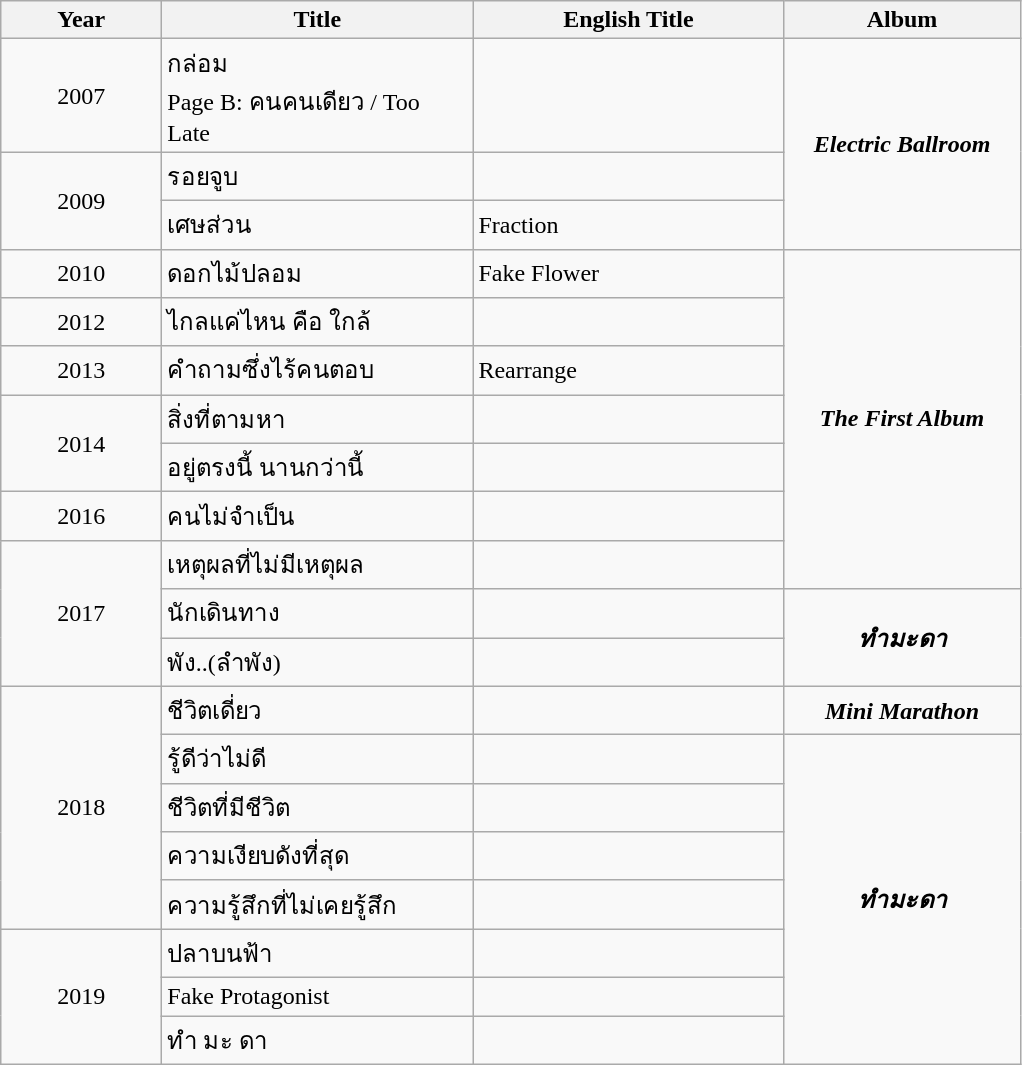<table class="wikitable">
<tr>
<th align="center" width="100px">Year</th>
<th align="center" width="200">Title</th>
<th align="center" width="200">English Title</th>
<th align="center" width="150">Album</th>
</tr>
<tr>
<td align="center">2007</td>
<td align="left">กล่อม<br>Page B: คนคนเดียว / Too Late</td>
<td></td>
<td align="center" rowspan="3"><strong><em>Electric Ballroom</em></strong></td>
</tr>
<tr>
<td align="center" rowspan="2">2009</td>
<td align="left">รอยจูบ</td>
<td></td>
</tr>
<tr>
<td align="left">เศษส่วน</td>
<td align="left">Fraction</td>
</tr>
<tr>
<td align="center">2010</td>
<td align="left">ดอกไม้ปลอม</td>
<td align="left">Fake Flower</td>
<td align="center" rowspan="7"><strong><em>The First Album</em></strong></td>
</tr>
<tr>
<td align="center">2012</td>
<td align="left">ไกลแค่ไหน คือ ใกล้</td>
<td></td>
</tr>
<tr>
<td align="center">2013</td>
<td align="left">คำถามซึ่งไร้คนตอบ</td>
<td align="left">Rearrange</td>
</tr>
<tr>
<td align="center" rowspan="2">2014</td>
<td align="left">สิ่งที่ตามหา</td>
<td></td>
</tr>
<tr>
<td align="left">อยู่ตรงนี้ นานกว่านี้</td>
<td></td>
</tr>
<tr>
<td align="center">2016</td>
<td align="left">คนไม่จำเป็น</td>
<td></td>
</tr>
<tr>
<td align="center" rowspan="3">2017</td>
<td align="left">เหตุผลที่ไม่มีเหตุผล</td>
<td></td>
</tr>
<tr>
<td align="left">นักเดินทาง</td>
<td></td>
<td align="center" rowspan="2"><strong><em>ทำมะดา</em></strong></td>
</tr>
<tr>
<td align="left">พัง..(ลำพัง)</td>
<td></td>
</tr>
<tr>
<td align="center" rowspan="5">2018</td>
<td align="left">ชีวิตเดี่ยว<br></td>
<td></td>
<td align="center"><strong><em>Mini Marathon</em></strong></td>
</tr>
<tr>
<td align="left">รู้ดีว่าไม่ดี<br></td>
<td></td>
<td align="center" rowspan="7"><strong><em>ทำมะดา</em></strong></td>
</tr>
<tr>
<td align="left">ชีวิตที่มีชีวิต</td>
<td></td>
</tr>
<tr>
<td align="left">ความเงียบดังที่สุด</td>
<td></td>
</tr>
<tr>
<td align="left">ความรู้สึกที่ไม่เคยรู้สึก</td>
<td></td>
</tr>
<tr>
<td align="center" rowspan="3">2019</td>
<td align="left">ปลาบนฟ้า</td>
<td></td>
</tr>
<tr>
<td align="left">Fake Protagonist</td>
<td></td>
</tr>
<tr>
<td align="left">ทำ มะ ดา</td>
<td></td>
</tr>
</table>
